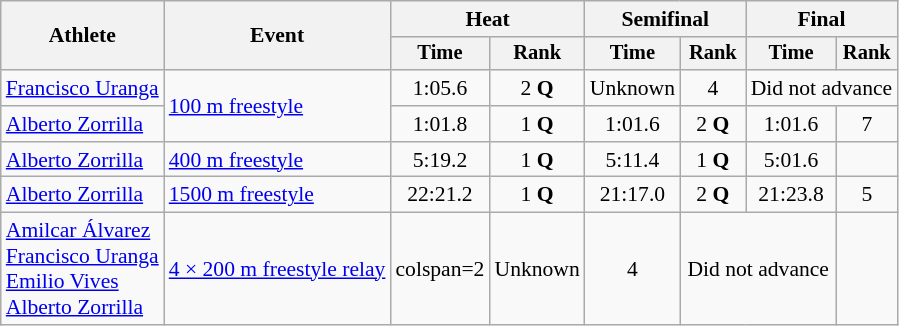<table class=wikitable style=font-size:90%;text-align:center>
<tr>
<th rowspan=2>Athlete</th>
<th rowspan=2>Event</th>
<th colspan=2>Heat</th>
<th colspan=2>Semifinal</th>
<th colspan=2>Final</th>
</tr>
<tr style=font-size:95%>
<th>Time</th>
<th>Rank</th>
<th>Time</th>
<th>Rank</th>
<th>Time</th>
<th>Rank</th>
</tr>
<tr>
<td align=left><a href='#'>Francisco Uranga</a></td>
<td align=left rowspan=2><a href='#'>100 m freestyle</a></td>
<td>1:05.6</td>
<td>2 <strong>Q</strong></td>
<td>Unknown</td>
<td>4</td>
<td colspan=2>Did not advance</td>
</tr>
<tr>
<td align=left><a href='#'>Alberto Zorrilla</a></td>
<td>1:01.8</td>
<td>1 <strong>Q</strong></td>
<td>1:01.6</td>
<td>2 <strong>Q</strong></td>
<td>1:01.6</td>
<td>7</td>
</tr>
<tr>
<td align=left><a href='#'>Alberto Zorrilla</a></td>
<td align=left><a href='#'>400 m freestyle</a></td>
<td>5:19.2</td>
<td>1 <strong>Q</strong></td>
<td>5:11.4</td>
<td>1 <strong>Q</strong></td>
<td>5:01.6 </td>
<td></td>
</tr>
<tr>
<td align=left><a href='#'>Alberto Zorrilla</a></td>
<td align=left><a href='#'>1500 m freestyle</a></td>
<td>22:21.2</td>
<td>1 <strong>Q</strong></td>
<td>21:17.0</td>
<td>2 <strong>Q</strong></td>
<td>21:23.8</td>
<td>5</td>
</tr>
<tr>
<td align=left><a href='#'>Amilcar Álvarez</a> <br> <a href='#'>Francisco Uranga</a> <br> <a href='#'>Emilio Vives</a> <br> <a href='#'>Alberto Zorrilla</a></td>
<td align=left><a href='#'>4 × 200 m freestyle relay</a></td>
<td>colspan=2 </td>
<td>Unknown</td>
<td>4</td>
<td colspan=2>Did not advance</td>
</tr>
</table>
